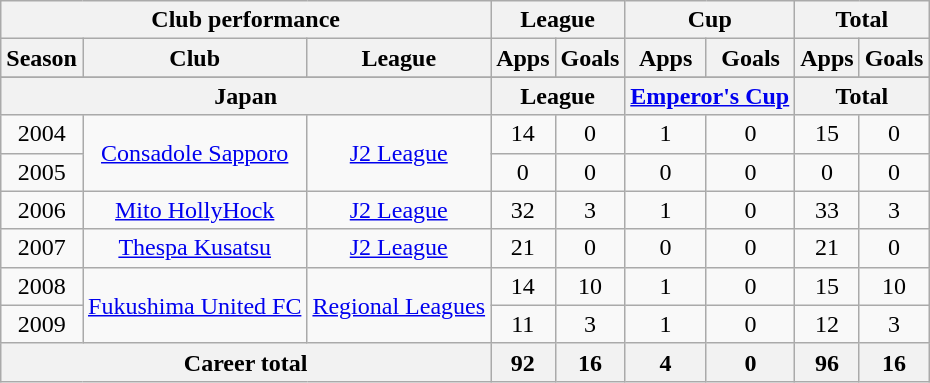<table class="wikitable" style="text-align:center">
<tr>
<th colspan=3>Club performance</th>
<th colspan=2>League</th>
<th colspan=2>Cup</th>
<th colspan=2>Total</th>
</tr>
<tr>
<th>Season</th>
<th>Club</th>
<th>League</th>
<th>Apps</th>
<th>Goals</th>
<th>Apps</th>
<th>Goals</th>
<th>Apps</th>
<th>Goals</th>
</tr>
<tr>
</tr>
<tr>
<th colspan=3>Japan</th>
<th colspan=2>League</th>
<th colspan=2><a href='#'>Emperor's Cup</a></th>
<th colspan=2>Total</th>
</tr>
<tr>
<td>2004</td>
<td rowspan="2"><a href='#'>Consadole Sapporo</a></td>
<td rowspan="2"><a href='#'>J2 League</a></td>
<td>14</td>
<td>0</td>
<td>1</td>
<td>0</td>
<td>15</td>
<td>0</td>
</tr>
<tr>
<td>2005</td>
<td>0</td>
<td>0</td>
<td>0</td>
<td>0</td>
<td>0</td>
<td>0</td>
</tr>
<tr>
<td>2006</td>
<td><a href='#'>Mito HollyHock</a></td>
<td><a href='#'>J2 League</a></td>
<td>32</td>
<td>3</td>
<td>1</td>
<td>0</td>
<td>33</td>
<td>3</td>
</tr>
<tr>
<td>2007</td>
<td><a href='#'>Thespa Kusatsu</a></td>
<td><a href='#'>J2 League</a></td>
<td>21</td>
<td>0</td>
<td>0</td>
<td>0</td>
<td>21</td>
<td>0</td>
</tr>
<tr>
<td>2008</td>
<td rowspan="2"><a href='#'>Fukushima United FC</a></td>
<td rowspan="2"><a href='#'>Regional Leagues</a></td>
<td>14</td>
<td>10</td>
<td>1</td>
<td>0</td>
<td>15</td>
<td>10</td>
</tr>
<tr>
<td>2009</td>
<td>11</td>
<td>3</td>
<td>1</td>
<td>0</td>
<td>12</td>
<td>3</td>
</tr>
<tr>
<th colspan=3>Career total</th>
<th>92</th>
<th>16</th>
<th>4</th>
<th>0</th>
<th>96</th>
<th>16</th>
</tr>
</table>
